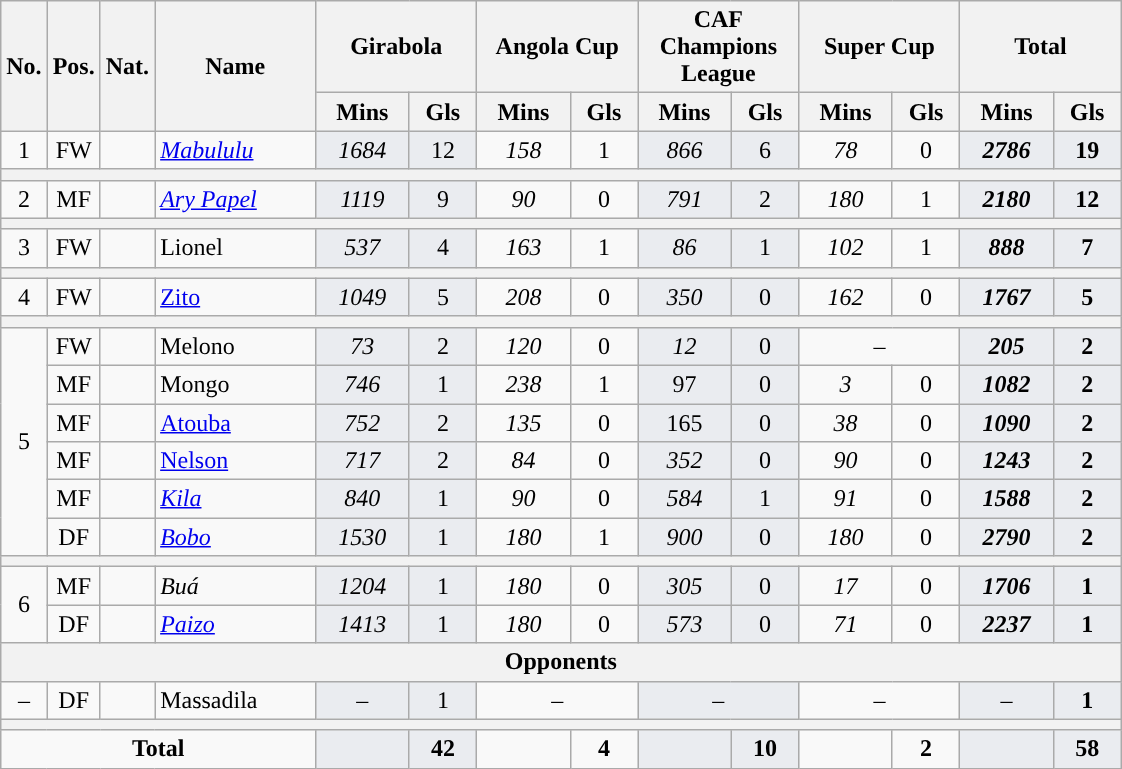<table class="wikitable sortable" style="text-align:center">
<tr>
<th style="text-align:center;" rowspan="2">No.</th>
<th style="text-align:center;" rowspan="2">Pos.</th>
<th style="text-align:center;" rowspan="2">Nat.</th>
<th style="text-align:center; width:100px;" rowspan="2">Name</th>
<th style="text-align:center; width:100px;" colspan="2">Girabola</th>
<th style="text-align:center; width:100px;" colspan="2">Angola Cup</th>
<th style="text-align:center; width:100px;" colspan="2">CAF Champions League</th>
<th style="text-align:center; width:100px;" colspan="2">Super Cup</th>
<th style="text-align:center; width:100px;" colspan="2">Total</th>
</tr>
<tr>
<th style="text-align:center;">Mins</th>
<th style="text-align:center;">Gls</th>
<th style="text-align:center;">Mins</th>
<th style="text-align:center;">Gls</th>
<th style="text-align:center;">Mins</th>
<th style="text-align:center;">Gls</th>
<th style="text-align:center;">Mins</th>
<th style="text-align:center;">Gls</th>
<th style="text-align:center;">Mins</th>
<th style="text-align:center;">Gls</th>
</tr>
<tr>
<td>1</td>
<td>FW</td>
<td></td>
<td align=left><em><a href='#'>Mabululu</a></em></td>
<td style="background:#eaecf0;"><em>1684</em></td>
<td style="background:#eaecf0;">12</td>
<td><em>158</em></td>
<td>1</td>
<td style="background:#eaecf0;"><em>866</em></td>
<td style="background:#eaecf0;">6</td>
<td><em>78</em></td>
<td>0</td>
<td style="background:#eaecf0;"><strong><em>2786</em></strong></td>
<td style="background:#eaecf0;"><strong>19</strong></td>
</tr>
<tr>
<th colspan=14></th>
</tr>
<tr>
<td>2</td>
<td data-sort-value="3">MF</td>
<td></td>
<td align=left><em><a href='#'>Ary Papel</a></em></td>
<td style="background:#eaecf0;"><em>1119</em></td>
<td style="background:#eaecf0;">9</td>
<td><em>90</em></td>
<td>0</td>
<td style="background:#eaecf0;"><em>791</em></td>
<td style="background:#eaecf0;">2</td>
<td><em>180</em></td>
<td>1</td>
<td style="background:#eaecf0;"><strong><em>2180</em></strong></td>
<td style="background:#eaecf0;"><strong>12</strong></td>
</tr>
<tr>
<th colspan=14></th>
</tr>
<tr>
<td>3</td>
<td>FW</td>
<td></td>
<td align=left>Lionel</td>
<td style="background:#eaecf0;"><em>537</em></td>
<td style="background:#eaecf0;">4</td>
<td><em>163</em></td>
<td>1</td>
<td style="background:#eaecf0;"><em>86</em></td>
<td style="background:#eaecf0;">1</td>
<td><em>102</em></td>
<td>1</td>
<td style="background:#eaecf0;"><strong><em>888</em></strong></td>
<td style="background:#eaecf0;"><strong>7</strong></td>
</tr>
<tr>
<th colspan=14></th>
</tr>
<tr>
<td>4</td>
<td>FW</td>
<td></td>
<td align=left><a href='#'>Zito</a></td>
<td style="background:#eaecf0;"><em>1049</em></td>
<td style="background:#eaecf0;">5</td>
<td><em>208</em></td>
<td>0</td>
<td style="background:#eaecf0;"><em>350</em></td>
<td style="background:#eaecf0;">0</td>
<td><em>162</em></td>
<td>0</td>
<td style="background:#eaecf0;"><strong><em>1767</em></strong></td>
<td style="background:#eaecf0;"><strong>5</strong></td>
</tr>
<tr>
<th colspan=14></th>
</tr>
<tr>
<td rowspan=6>5</td>
<td>FW</td>
<td></td>
<td align=left>Melono</td>
<td style="background:#eaecf0;"><em>73</em></td>
<td style="background:#eaecf0;">2</td>
<td><em>120</em></td>
<td>0</td>
<td style="background:#eaecf0;"><em>12</em></td>
<td style="background:#eaecf0;">0</td>
<td colspan=2>–</td>
<td style="background:#eaecf0;"><strong><em>205</em></strong></td>
<td style="background:#eaecf0;"><strong>2</strong></td>
</tr>
<tr>
<td>MF</td>
<td></td>
<td align=left>Mongo</td>
<td style="background:#eaecf0;"><em>746</em></td>
<td style="background:#eaecf0;">1</td>
<td><em>238</em></td>
<td>1</td>
<td style="background:#eaecf0;">97</td>
<td style="background:#eaecf0;">0</td>
<td><em>3</em></td>
<td>0</td>
<td style="background:#eaecf0;"><strong><em>1082</em></strong></td>
<td style="background:#eaecf0;"><strong>2</strong></td>
</tr>
<tr>
<td data-sort-value="3">MF</td>
<td></td>
<td align=left><a href='#'>Atouba</a></td>
<td style="background:#eaecf0;"><em>752</em></td>
<td style="background:#eaecf0;">2</td>
<td><em>135</em></td>
<td>0</td>
<td style="background:#eaecf0;">165</td>
<td style="background:#eaecf0;">0</td>
<td><em>38</em></td>
<td>0</td>
<td style="background:#eaecf0;"><strong><em>1090</em></strong></td>
<td style="background:#eaecf0;"><strong>2</strong></td>
</tr>
<tr>
<td data-sort-value="3">MF</td>
<td></td>
<td align=left><a href='#'>Nelson</a></td>
<td style="background:#eaecf0;"><em>717</em></td>
<td style="background:#eaecf0;">2</td>
<td><em>84</em></td>
<td>0</td>
<td style="background:#eaecf0;"><em>352</em></td>
<td style="background:#eaecf0;">0</td>
<td><em>90</em></td>
<td>0</td>
<td style="background:#eaecf0;"><strong><em>1243</em></strong></td>
<td style="background:#eaecf0;"><strong>2</strong></td>
</tr>
<tr>
<td data-sort-value="3">MF</td>
<td></td>
<td align=left><em><a href='#'>Kila</a></em></td>
<td style="background:#eaecf0;"><em>840</em></td>
<td style="background:#eaecf0;">1</td>
<td><em>90</em></td>
<td>0</td>
<td style="background:#eaecf0;"><em>584</em></td>
<td style="background:#eaecf0;">1</td>
<td><em>91</em></td>
<td>0</td>
<td style="background:#eaecf0;"><strong><em>1588</em></strong></td>
<td style="background:#eaecf0;"><strong>2</strong></td>
</tr>
<tr>
<td data-sort-value="3">DF</td>
<td></td>
<td align=left><em><a href='#'>Bobo</a></em></td>
<td style="background:#eaecf0;"><em>1530</em></td>
<td style="background:#eaecf0;">1</td>
<td><em>180</em></td>
<td>1</td>
<td style="background:#eaecf0;"><em>900</em></td>
<td style="background:#eaecf0;">0</td>
<td><em>180</em></td>
<td>0</td>
<td style="background:#eaecf0;"><strong><em>2790</em></strong></td>
<td style="background:#eaecf0;"><strong>2</strong></td>
</tr>
<tr>
<th colspan=14></th>
</tr>
<tr>
<td rowspan=2>6</td>
<td>MF</td>
<td></td>
<td align=left><em>Buá</em></td>
<td style="background:#eaecf0;"><em>1204</em></td>
<td style="background:#eaecf0;">1</td>
<td><em>180</em></td>
<td>0</td>
<td style="background:#eaecf0;"><em>305</em></td>
<td style="background:#eaecf0;">0</td>
<td><em>17</em></td>
<td>0</td>
<td style="background:#eaecf0;"><strong><em>1706</em></strong></td>
<td style="background:#eaecf0;"><strong>1</strong></td>
</tr>
<tr>
<td data-sort-value="3">DF</td>
<td></td>
<td align=left><em><a href='#'>Paizo</a></em></td>
<td style="background:#eaecf0;"><em>1413</em></td>
<td style="background:#eaecf0;">1</td>
<td><em>180</em></td>
<td>0</td>
<td style="background:#eaecf0;"><em>573</em></td>
<td style="background:#eaecf0;">0</td>
<td><em>71</em></td>
<td>0</td>
<td style="background:#eaecf0;"><strong><em>2237</em></strong></td>
<td style="background:#eaecf0;"><strong>1</strong></td>
</tr>
<tr>
<th colspan=14>Opponents</th>
</tr>
<tr>
<td data-sort-value="3">–</td>
<td>DF</td>
<td></td>
<td align=left>Massadila</td>
<td style="background:#eaecf0;">–</td>
<td style="background:#eaecf0;">1</td>
<td colspan=2>–</td>
<td colspan=2 style="background:#eaecf0;">–</td>
<td colspan=2>–</td>
<td style="background:#eaecf0;">–</td>
<td style="background:#eaecf0;"><strong>1</strong></td>
</tr>
<tr>
<th colspan=14></th>
</tr>
<tr>
<td colspan=4><strong>Total</strong></td>
<td style="background:#eaecf0;"></td>
<td style="background:#eaecf0;"><strong>42</strong></td>
<td></td>
<td><strong>4</strong></td>
<td style="background:#eaecf0;"></td>
<td style="background:#eaecf0;"><strong>10</strong></td>
<td></td>
<td><strong>2</strong></td>
<td style="background:#eaecf0;"></td>
<td style="background:#eaecf0;"><strong>58</strong></td>
</tr>
</table>
